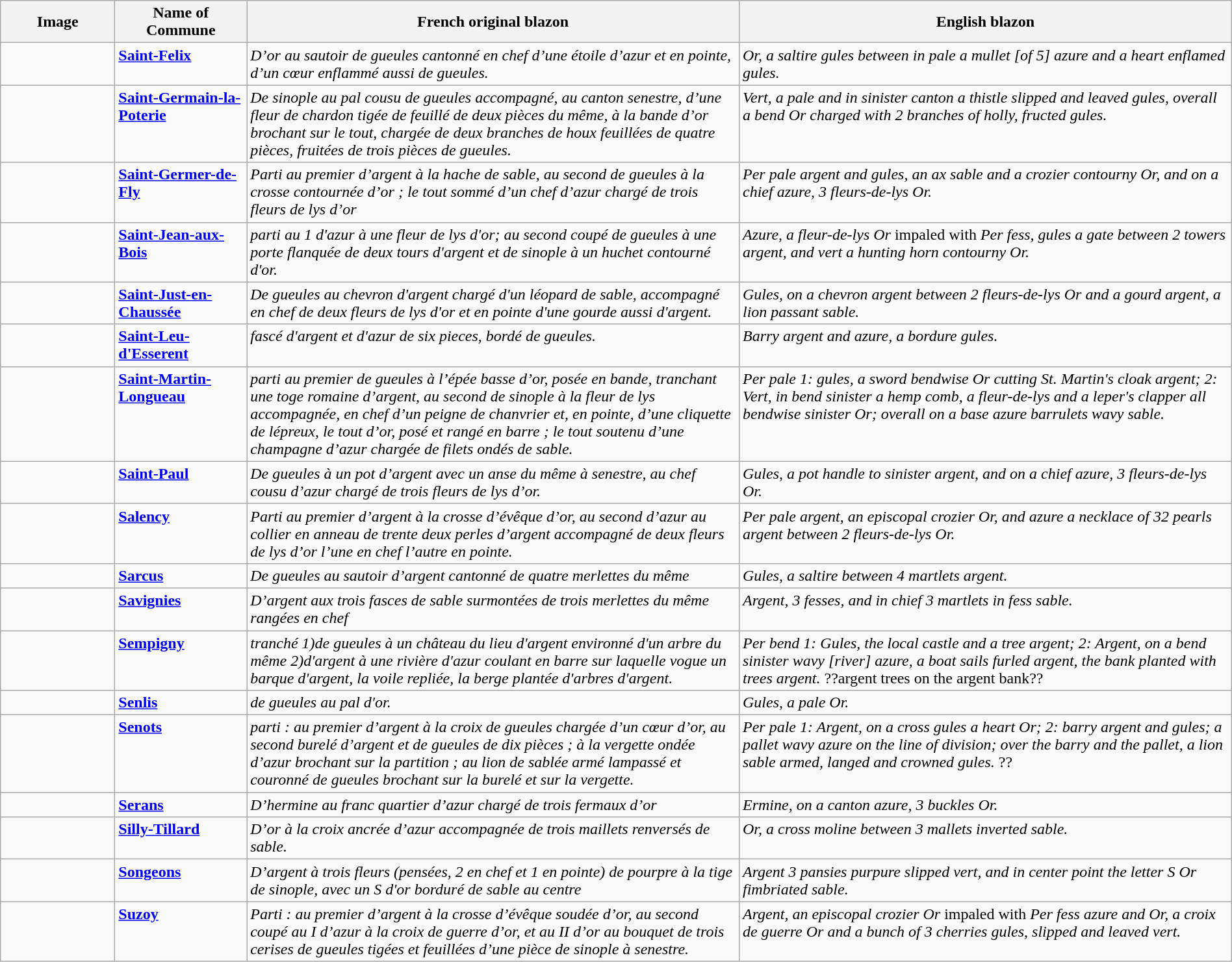<table class="wikitable" width="100%">
<tr>
<th width="110">Image</th>
<th>Name of Commune</th>
<th width="40%">French original blazon</th>
<th width="40%">English blazon</th>
</tr>
<tr valign=top>
<td align=center><br></td>
<td><strong><a href='#'>Saint-Felix</a></strong></td>
<td><em>D’or au sautoir de gueules cantonné en chef d’une étoile d’azur et en pointe, d’un cœur enflammé aussi de gueules.</em></td>
<td><em>Or, a saltire gules between in pale a mullet [of 5] azure and a heart enflamed gules.</em></td>
</tr>
<tr valign=top>
<td align=center><br></td>
<td><strong><a href='#'>Saint-Germain-la-Poterie</a></strong></td>
<td><em>De sinople au pal cousu de gueules accompagné, au canton senestre, d’une fleur de chardon tigée de feuillé de deux pièces du même, à la bande d’or brochant sur le tout, chargée de deux branches de houx feuillées de quatre pièces, fruitées de trois pièces de gueules.</em></td>
<td><em>Vert, a pale  and in sinister canton a thistle slipped and leaved gules, overall a bend Or charged with 2 branches of holly, fructed gules.</em></td>
</tr>
<tr valign=top>
<td align=center><br></td>
<td><strong><a href='#'>Saint-Germer-de-Fly</a></strong></td>
<td><em>Parti au premier d’argent à la hache de sable, au second de gueules à la crosse contournée d’or ; le tout sommé d’un chef d’azur chargé de trois fleurs de lys d’or</em></td>
<td><em>Per pale argent and gules, an ax sable and a crozier contourny Or, and on a chief azure, 3 fleurs-de-lys Or.</em></td>
</tr>
<tr valign=top>
<td align=center><br></td>
<td><strong><a href='#'>Saint-Jean-aux-Bois</a></strong></td>
<td><em>parti au 1 d'azur à une fleur de lys d'or; au second coupé de gueules à une porte flanquée de deux tours d'argent et de sinople à un huchet contourné d'or.</em> </td>
<td><em>Azure, a fleur-de-lys Or</em> impaled with <em>Per fess, gules a gate between 2 towers argent, and vert a hunting horn contourny Or.</em></td>
</tr>
<tr valign=top>
<td align=center></td>
<td><strong><a href='#'>Saint-Just-en-Chaussée</a></strong></td>
<td><em>De gueules au chevron d'argent chargé d'un léopard de sable, accompagné en chef de deux fleurs de lys d'or et en pointe d'une gourde aussi d'argent.</em></td>
<td><em>Gules, on a chevron argent between 2 fleurs-de-lys Or and a gourd argent, a lion passant sable.</em></td>
</tr>
<tr valign=top>
<td align=center></td>
<td><strong><a href='#'>Saint-Leu-d'Esserent</a></strong></td>
<td><em>fascé d'argent et d'azur de six pieces, bordé de gueules.</em></td>
<td><em>Barry argent and azure, a bordure gules.</em></td>
</tr>
<tr valign=top>
<td align=center><br></td>
<td><strong><a href='#'>Saint-Martin-Longueau</a></strong></td>
<td><em>parti au premier de gueules à l’épée basse d’or, posée en bande, tranchant une toge romaine d’argent, au second de sinople à la fleur de lys accompagnée, en chef d’un peigne de chanvrier et, en pointe, d’une cliquette de lépreux, le tout d’or, posé et rangé en barre ; le tout soutenu d’une champagne d’azur chargée de filets ondés de sable.</em></td>
<td><em>Per pale 1: gules, a sword bendwise Or cutting St. Martin's cloak argent; 2: Vert, in bend sinister a hemp comb, a fleur-de-lys and a leper's clapper all bendwise sinister Or; overall on a base azure barrulets wavy sable.</em></td>
</tr>
<tr valign=top>
<td align=center><br></td>
<td><strong><a href='#'>Saint-Paul</a></strong></td>
<td><em>De gueules à un pot d’argent avec un anse du même à senestre, au chef cousu d’azur chargé de trois fleurs de lys d’or.</em></td>
<td><em>Gules, a pot handle to sinister argent, and on a chief azure, 3 fleurs-de-lys Or.</em></td>
</tr>
<tr valign=top>
<td align=center><br></td>
<td><strong><a href='#'>Salency</a></strong></td>
<td><em>Parti au premier d’argent à la crosse d’évêque d’or, au second d’azur au collier en anneau de trente deux perles d’argent accompagné de deux fleurs de lys d’or l’une en chef l’autre en pointe.</em></td>
<td><em>Per pale argent, an episcopal crozier Or, and azure a necklace of 32 pearls argent between 2 fleurs-de-lys Or.</em></td>
</tr>
<tr valign=top>
<td align=center><br></td>
<td><strong><a href='#'>Sarcus</a></strong></td>
<td><em>De gueules au sautoir d’argent cantonné de quatre merlettes du même</em></td>
<td><em>Gules, a saltire between 4 martlets argent.</em></td>
</tr>
<tr valign=top>
<td align=center><br></td>
<td><strong><a href='#'>Savignies</a></strong></td>
<td><em>D’argent aux trois fasces de sable surmontées de trois merlettes du même rangées en chef</em></td>
<td><em>Argent, 3 fesses, and in chief 3 martlets in fess sable.</em></td>
</tr>
<tr valign=top>
<td align=center></td>
<td><strong><a href='#'>Sempigny</a></strong></td>
<td><em>tranché 1)de gueules à un château du lieu d'argent environné d'un arbre du même 2)d'argent à une rivière d'azur coulant en barre sur laquelle vogue un barque d'argent, la voile repliée, la berge plantée d'arbres d'argent.</em></td>
<td><em>Per bend 1: Gules, the local castle and a tree argent; 2: Argent, on a bend sinister wavy [river] azure, a boat sails furled argent, the bank planted with trees argent.</em> ??argent trees on the argent bank??</td>
</tr>
<tr valign=top>
<td align=center></td>
<td><strong><a href='#'>Senlis</a></strong></td>
<td><em>de gueules au pal d'or.</em></td>
<td><em>Gules, a pale Or.</em></td>
</tr>
<tr valign=top>
<td align=center><br></td>
<td><strong><a href='#'>Senots</a></strong></td>
<td><em>parti : au premier d’argent à la croix de gueules chargée d’un cœur d’or, au second burelé d’argent et de gueules de dix pièces ; à la vergette ondée d’azur brochant sur la partition ; au lion de sablée armé lampassé et couronné de gueules brochant sur la burelé et sur la vergette.</em></td>
<td><em>Per pale 1: Argent, on a cross gules a heart Or; 2: barry argent and gules; a pallet wavy azure on the line of division; over the barry and the pallet, a lion sable armed, langed and crowned gules.</em> ??</td>
</tr>
<tr valign=top>
<td align=center><br></td>
<td><strong><a href='#'>Serans</a></strong></td>
<td><em>D’hermine au franc quartier d’azur chargé de trois fermaux d’or</em></td>
<td><em>Ermine, on a canton azure, 3 buckles Or.</em></td>
</tr>
<tr valign=top>
<td align=center><br></td>
<td><strong><a href='#'>Silly-Tillard</a></strong></td>
<td><em>D’or à la croix ancrée d’azur accompagnée de trois maillets renversés de sable.</em></td>
<td><em>Or, a cross moline between 3 mallets inverted sable.</em></td>
</tr>
<tr valign=top>
<td align=center><br></td>
<td><strong><a href='#'>Songeons</a></strong></td>
<td><em>D’argent à trois fleurs (pensées, 2 en chef et 1 en pointe) de pourpre à la tige de sinople, avec un S d'or borduré de sable au centre</em></td>
<td><em>Argent 3 pansies purpure slipped vert, and in center point the letter S Or fimbriated sable.</em></td>
</tr>
<tr valign=top>
<td align=center><br></td>
<td><strong><a href='#'>Suzoy</a></strong></td>
<td><em>Parti : au premier d’argent à la crosse d’évêque soudée d’or, au second coupé au I d’azur à la croix de guerre d’or, et au II d’or au bouquet de trois cerises de gueules tigées et feuillées d’une pièce de sinople à senestre.</em></td>
<td><em>Argent, an episcopal crozier Or</em> impaled with <em>Per fess azure and Or, a croix de guerre Or and a bunch of 3 cherries gules, slipped and leaved vert.</em></td>
</tr>
</table>
